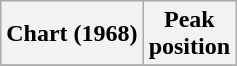<table class="wikitable sortable">
<tr>
<th>Chart (1968)</th>
<th>Peak<br>position</th>
</tr>
<tr>
</tr>
</table>
